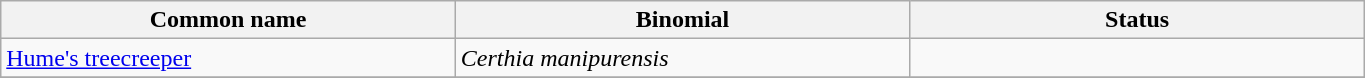<table width=72% class="wikitable">
<tr>
<th width=24%>Common name</th>
<th width=24%>Binomial</th>
<th width=24%>Status</th>
</tr>
<tr>
<td><a href='#'>Hume's treecreeper</a></td>
<td><em>Certhia manipurensis</em></td>
<td></td>
</tr>
<tr>
</tr>
</table>
